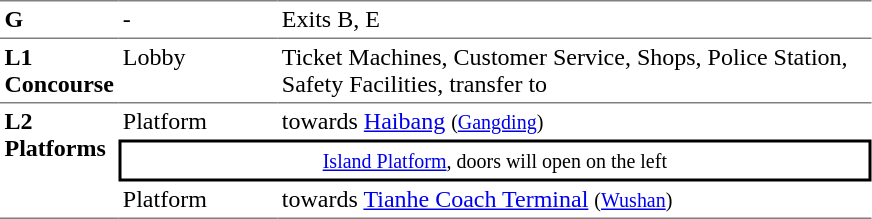<table table border=0 cellspacing=0 cellpadding=3>
<tr>
<td style="border-top:solid 1px gray;" width=50 valign=top><strong>G</strong></td>
<td style="border-top:solid 1px gray;" width=100 valign=top>-</td>
<td style="border-top:solid 1px gray;" width=390 valign=top>Exits B, E</td>
</tr>
<tr>
<td style="border-bottom:solid 1px gray; border-top:solid 1px gray;" valign=top width=50><strong>L1<br>Concourse</strong></td>
<td style="border-bottom:solid 1px gray; border-top:solid 1px gray;" valign=top width=100>Lobby</td>
<td style="border-bottom:solid 1px gray; border-top:solid 1px gray;" valign=top width=390>Ticket Machines, Customer Service, Shops, Police Station, Safety Facilities, transfer to </td>
</tr>
<tr>
<td style="border-bottom:solid 1px gray;" rowspan=3 valign=top><strong>L2<br>Platforms</strong></td>
<td>Platform </td>
<td>  towards <a href='#'>Haibang</a> <small>(<a href='#'>Gangding</a>)</small></td>
</tr>
<tr>
<td style="border-right:solid 2px black;border-left:solid 2px black;border-top:solid 2px black;border-bottom:solid 2px black;text-align:center;" colspan=2><small><a href='#'>Island Platform</a>, doors will open on the left</small></td>
</tr>
<tr>
<td style="border-bottom:solid 1px gray;">Platform </td>
<td style="border-bottom:solid 1px gray;">  towards <a href='#'>Tianhe Coach Terminal</a> <small>(<a href='#'>Wushan</a>)</small> </td>
</tr>
</table>
